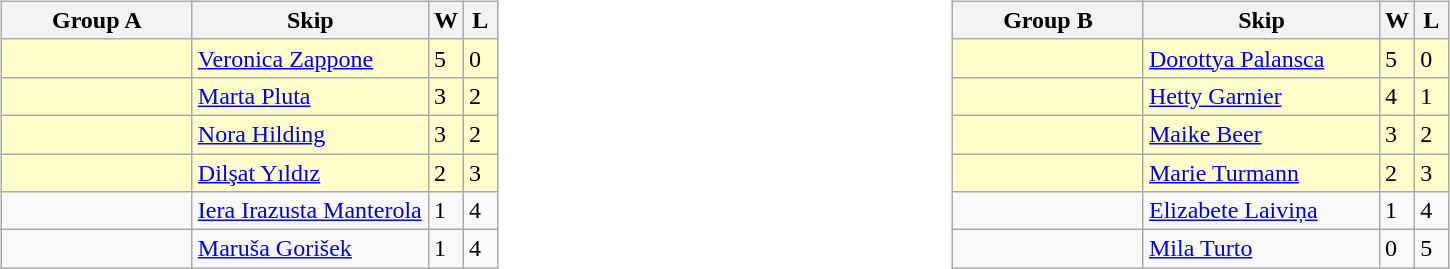<table>
<tr>
<td valign=top width=10%><br><table class="wikitable">
<tr>
<th width=120>Group A</th>
<th width=150>Skip</th>
<th width=15>W</th>
<th width=15>L</th>
</tr>
<tr bgcolor=#ffffcc>
<td></td>
<td><a href='#'>Veronica Zappone</a></td>
<td>5</td>
<td>0</td>
</tr>
<tr bgcolor=#ffffcc>
<td></td>
<td><a href='#'>Marta Pluta</a></td>
<td>3</td>
<td>2</td>
</tr>
<tr bgcolor=#ffffcc>
<td></td>
<td><a href='#'>Nora Hilding</a></td>
<td>3</td>
<td>2</td>
</tr>
<tr bgcolor=#ffffcc>
<td></td>
<td><a href='#'>Dilşat Yıldız</a></td>
<td>2</td>
<td>3</td>
</tr>
<tr>
<td></td>
<td><a href='#'>Iera Irazusta Manterola</a></td>
<td>1</td>
<td>4</td>
</tr>
<tr>
<td></td>
<td><a href='#'>Maruša Gorišek</a></td>
<td>1</td>
<td>4</td>
</tr>
</table>
</td>
<td valign=top width=10%><br><table class="wikitable">
<tr>
<th width=120>Group B</th>
<th width=150>Skip</th>
<th width=15>W</th>
<th width=15>L</th>
</tr>
<tr bgcolor=#ffffcc>
<td></td>
<td><a href='#'>Dorottya Palansca</a></td>
<td>5</td>
<td>0</td>
</tr>
<tr bgcolor=#ffffcc>
<td></td>
<td><a href='#'>Hetty Garnier</a></td>
<td>4</td>
<td>1</td>
</tr>
<tr bgcolor=#ffffcc>
<td></td>
<td><a href='#'>Maike Beer</a></td>
<td>3</td>
<td>2</td>
</tr>
<tr bgcolor=#ffffcc>
<td></td>
<td><a href='#'>Marie Turmann</a></td>
<td>2</td>
<td>3</td>
</tr>
<tr>
<td></td>
<td><a href='#'>Elizabete Laiviņa</a></td>
<td>1</td>
<td>4</td>
</tr>
<tr>
<td></td>
<td><a href='#'>Mila Turto</a></td>
<td>0</td>
<td>5</td>
</tr>
</table>
</td>
</tr>
</table>
